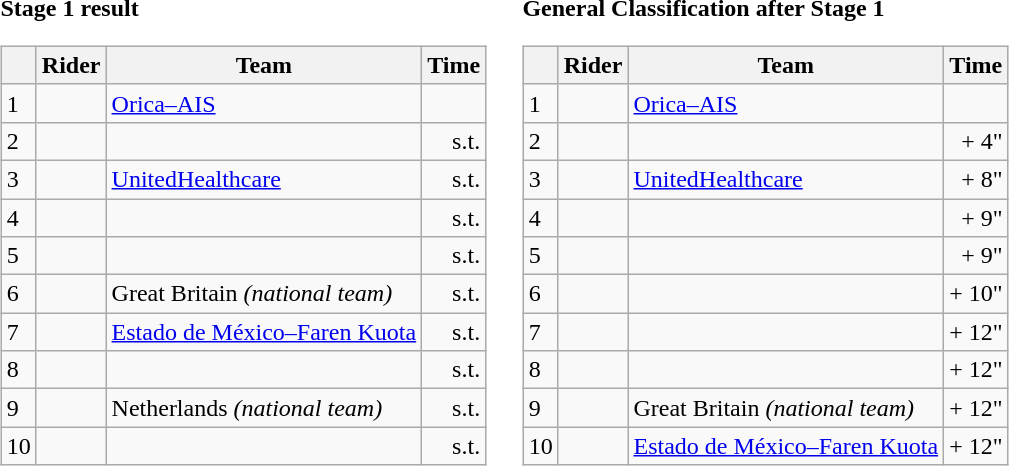<table>
<tr>
<td><strong>Stage 1 result</strong><br><table class="wikitable">
<tr>
<th></th>
<th>Rider</th>
<th>Team</th>
<th>Time</th>
</tr>
<tr>
<td>1</td>
<td></td>
<td><a href='#'>Orica–AIS</a></td>
<td align="right"></td>
</tr>
<tr>
<td>2</td>
<td></td>
<td></td>
<td align="right">s.t.</td>
</tr>
<tr>
<td>3</td>
<td></td>
<td><a href='#'>UnitedHealthcare</a></td>
<td align="right">s.t.</td>
</tr>
<tr>
<td>4</td>
<td></td>
<td></td>
<td align="right">s.t.</td>
</tr>
<tr>
<td>5</td>
<td></td>
<td></td>
<td align="right">s.t.</td>
</tr>
<tr>
<td>6</td>
<td></td>
<td>Great Britain <em>(national team)</em></td>
<td align="right">s.t.</td>
</tr>
<tr>
<td>7</td>
<td></td>
<td><a href='#'>Estado de México–Faren Kuota</a></td>
<td align="right">s.t.</td>
</tr>
<tr>
<td>8</td>
<td></td>
<td></td>
<td align="right">s.t.</td>
</tr>
<tr>
<td>9</td>
<td></td>
<td>Netherlands <em>(national team)</em></td>
<td align="right">s.t.</td>
</tr>
<tr>
<td>10</td>
<td></td>
<td></td>
<td align="right">s.t.</td>
</tr>
</table>
</td>
<td></td>
<td><strong>General Classification after Stage 1</strong><br><table class="wikitable">
<tr>
<th></th>
<th>Rider</th>
<th>Team</th>
<th>Time</th>
</tr>
<tr>
<td>1</td>
<td> </td>
<td><a href='#'>Orica–AIS</a></td>
<td align="right"></td>
</tr>
<tr>
<td>2</td>
<td></td>
<td></td>
<td align="right">+ 4"</td>
</tr>
<tr>
<td>3</td>
<td> </td>
<td><a href='#'>UnitedHealthcare</a></td>
<td align="right">+ 8"</td>
</tr>
<tr>
<td>4</td>
<td></td>
<td></td>
<td align="right">+ 9"</td>
</tr>
<tr>
<td>5</td>
<td></td>
<td></td>
<td align="right">+ 9"</td>
</tr>
<tr>
<td>6</td>
<td></td>
<td></td>
<td align="right">+ 10"</td>
</tr>
<tr>
<td>7</td>
<td></td>
<td></td>
<td align="right">+ 12"</td>
</tr>
<tr>
<td>8</td>
<td></td>
<td></td>
<td align="right">+ 12"</td>
</tr>
<tr>
<td>9</td>
<td></td>
<td>Great Britain <em>(national team)</em></td>
<td align="right">+ 12"</td>
</tr>
<tr>
<td>10</td>
<td></td>
<td><a href='#'>Estado de México–Faren Kuota</a></td>
<td align="right">+ 12"</td>
</tr>
</table>
</td>
</tr>
</table>
